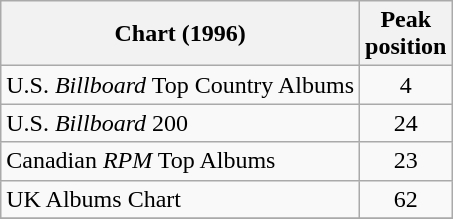<table class="wikitable">
<tr>
<th>Chart (1996)</th>
<th>Peak<br>position</th>
</tr>
<tr>
<td>U.S. <em>Billboard</em> Top Country Albums</td>
<td align="center">4</td>
</tr>
<tr>
<td>U.S. <em>Billboard</em> 200</td>
<td align="center">24</td>
</tr>
<tr>
<td>Canadian <em>RPM</em> Top Albums</td>
<td align="center">23</td>
</tr>
<tr>
<td>UK Albums Chart</td>
<td align="center">62</td>
</tr>
<tr>
</tr>
</table>
